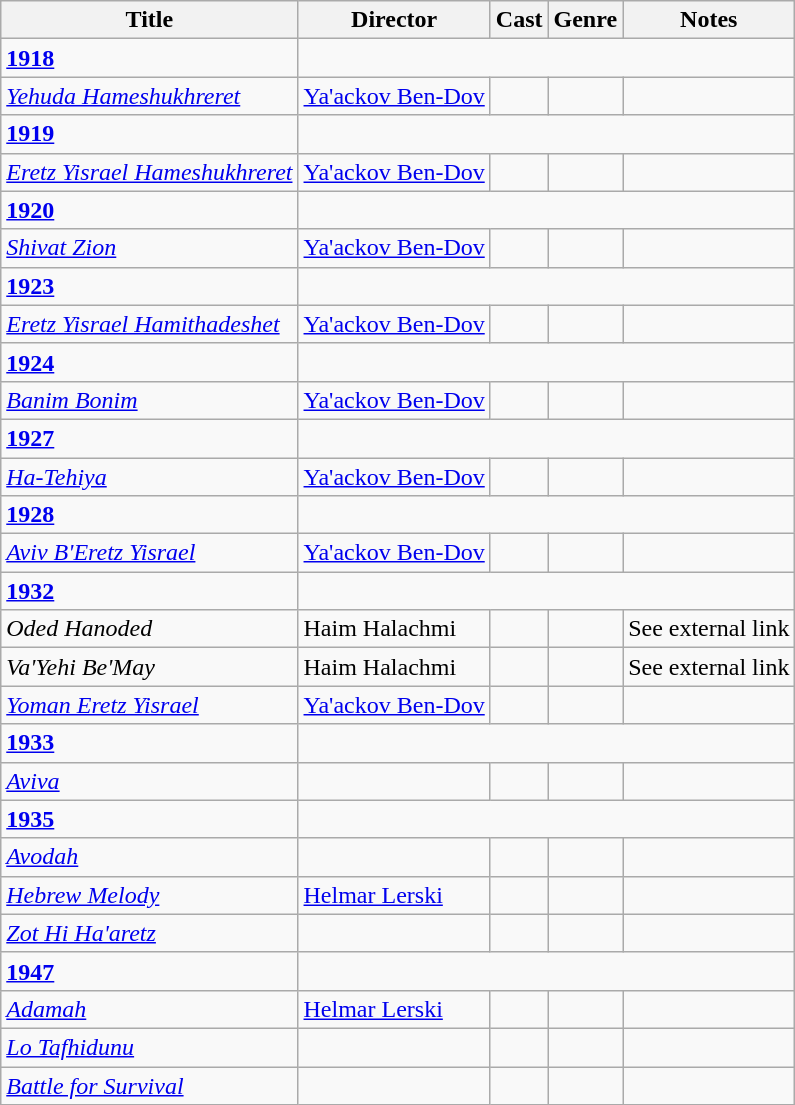<table class="wikitable">
<tr>
<th>Title</th>
<th>Director</th>
<th>Cast</th>
<th>Genre</th>
<th>Notes</th>
</tr>
<tr>
<td><strong><a href='#'>1918</a></strong></td>
</tr>
<tr>
<td><em><a href='#'>Yehuda Hameshukhreret</a></em></td>
<td><a href='#'>Ya'ackov Ben-Dov</a></td>
<td></td>
<td></td>
<td></td>
</tr>
<tr>
<td><strong><a href='#'>1919</a></strong></td>
</tr>
<tr>
<td><em><a href='#'>Eretz Yisrael Hameshukhreret</a></em></td>
<td><a href='#'>Ya'ackov Ben-Dov</a></td>
<td></td>
<td></td>
<td></td>
</tr>
<tr>
<td><strong><a href='#'>1920</a></strong></td>
</tr>
<tr>
<td><em><a href='#'>Shivat Zion</a></em></td>
<td><a href='#'>Ya'ackov Ben-Dov</a></td>
<td></td>
<td></td>
<td></td>
</tr>
<tr>
<td><strong><a href='#'>1923</a></strong></td>
</tr>
<tr>
<td><em><a href='#'>Eretz Yisrael Hamithadeshet</a></em></td>
<td><a href='#'>Ya'ackov Ben-Dov</a></td>
<td></td>
<td></td>
<td></td>
</tr>
<tr>
<td><strong><a href='#'>1924</a></strong></td>
</tr>
<tr>
<td><em><a href='#'>Banim Bonim</a></em></td>
<td><a href='#'>Ya'ackov Ben-Dov</a></td>
<td></td>
<td></td>
<td></td>
</tr>
<tr>
<td><strong><a href='#'>1927</a></strong></td>
</tr>
<tr>
<td><em><a href='#'>Ha-Tehiya</a></em></td>
<td><a href='#'>Ya'ackov Ben-Dov</a></td>
<td></td>
<td></td>
<td></td>
</tr>
<tr>
<td><strong><a href='#'>1928</a></strong></td>
</tr>
<tr>
<td><em><a href='#'>Aviv B'Eretz Yisrael</a></em></td>
<td><a href='#'>Ya'ackov Ben-Dov</a></td>
<td></td>
<td></td>
<td></td>
</tr>
<tr>
<td><strong><a href='#'>1932</a></strong></td>
</tr>
<tr>
<td><em>Oded Hanoded</em></td>
<td>Haim Halachmi</td>
<td></td>
<td></td>
<td>See external link</td>
</tr>
<tr>
<td><em>Va'Yehi Be'May</em></td>
<td>Haim Halachmi</td>
<td></td>
<td></td>
<td>See external link</td>
</tr>
<tr>
<td><em><a href='#'>Yoman Eretz Yisrael</a></em></td>
<td><a href='#'>Ya'ackov Ben-Dov</a></td>
<td></td>
<td></td>
<td></td>
</tr>
<tr>
<td><strong><a href='#'>1933</a></strong></td>
</tr>
<tr>
<td><em><a href='#'>Aviva</a></em></td>
<td></td>
<td></td>
<td></td>
<td></td>
</tr>
<tr>
<td><strong><a href='#'>1935</a></strong></td>
</tr>
<tr>
<td><em><a href='#'>Avodah</a></em></td>
<td></td>
<td></td>
<td></td>
<td></td>
</tr>
<tr>
<td><em><a href='#'>Hebrew Melody</a></em></td>
<td><a href='#'>Helmar Lerski</a></td>
<td></td>
<td></td>
<td></td>
</tr>
<tr>
<td><em><a href='#'>Zot Hi Ha'aretz</a></em></td>
<td></td>
<td></td>
<td></td>
<td></td>
</tr>
<tr>
<td><strong><a href='#'>1947</a></strong></td>
</tr>
<tr>
<td><em><a href='#'>Adamah</a></em></td>
<td><a href='#'>Helmar Lerski</a></td>
<td></td>
<td></td>
<td></td>
</tr>
<tr>
<td><em><a href='#'>Lo Tafhidunu</a></em></td>
<td></td>
<td></td>
<td></td>
<td></td>
</tr>
<tr>
<td><em><a href='#'>Battle for Survival</a></em></td>
<td></td>
<td></td>
<td></td>
<td></td>
</tr>
</table>
